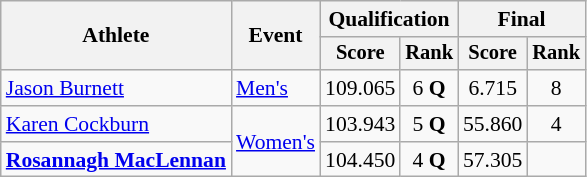<table class="wikitable" style="font-size:90%">
<tr>
<th rowspan=2>Athlete</th>
<th rowspan=2>Event</th>
<th colspan="2">Qualification</th>
<th colspan="2">Final</th>
</tr>
<tr style="font-size:95%">
<th>Score</th>
<th>Rank</th>
<th>Score</th>
<th>Rank</th>
</tr>
<tr align=center>
<td align=left><a href='#'>Jason Burnett</a></td>
<td align=left><a href='#'>Men's</a></td>
<td>109.065</td>
<td>6 <strong>Q</strong></td>
<td>6.715</td>
<td>8</td>
</tr>
<tr align=center>
<td align=left><a href='#'>Karen Cockburn</a></td>
<td align=left rowspan=2><a href='#'>Women's</a></td>
<td>103.943</td>
<td>5 <strong>Q</strong></td>
<td>55.860</td>
<td>4</td>
</tr>
<tr align=center>
<td align=left><strong><a href='#'>Rosannagh MacLennan</a></strong></td>
<td>104.450</td>
<td>4 <strong>Q</strong></td>
<td>57.305</td>
<td></td>
</tr>
</table>
